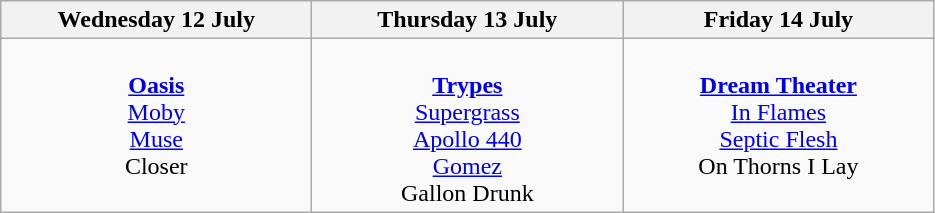<table class="wikitable">
<tr>
<th>Wednesday 12 July</th>
<th>Thursday 13 July</th>
<th>Friday 14 July</th>
</tr>
<tr>
<td valign="top" align="center" width=200><br><strong><a href='#'>Oasis</a></strong>
<br><a href='#'>Moby</a>
<br><a href='#'>Muse</a>
<br>Closer</td>
<td valign="top" align="center" width=200><br><strong><a href='#'>Trypes</a></strong>
<br><a href='#'>Supergrass</a>
<br><a href='#'>Apollo 440</a>
<br><a href='#'>Gomez</a>
<br>Gallon Drunk</td>
<td valign="top" align="center" width=200><br><strong><a href='#'>Dream Theater</a></strong>
<br><a href='#'>In Flames</a>
<br><a href='#'>Septic Flesh</a>
<br>On Thorns I Lay</td>
</tr>
</table>
